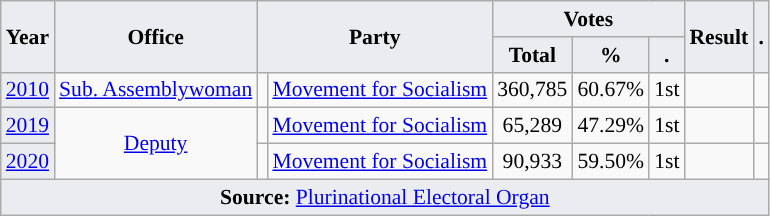<table class="wikitable" style="font-size:90%; text-align:center;">
<tr>
<th style="background-color:#EAECF0;" rowspan=2>Year</th>
<th style="background-color:#EAECF0;" rowspan=2>Office</th>
<th style="background-color:#EAECF0;" colspan=2 rowspan=2>Party</th>
<th style="background-color:#EAECF0;" colspan=3>Votes</th>
<th style="background-color:#EAECF0;" rowspan=2>Result</th>
<th style="background-color:#EAECF0;" rowspan=2>.</th>
</tr>
<tr>
<th style="background-color:#EAECF0;">Total</th>
<th style="background-color:#EAECF0;">%</th>
<th style="background-color:#EAECF0;">.</th>
</tr>
<tr>
<td style="background-color:#EAECF0;"><a href='#'>2010</a></td>
<td><a href='#'>Sub. Assemblywoman</a></td>
<td style="background-color:"></td>
<td><a href='#'>Movement for Socialism</a></td>
<td>360,785</td>
<td>60.67%</td>
<td>1st</td>
<td></td>
<td></td>
</tr>
<tr>
<td style="background-color:#EAECF0;"><a href='#'>2019</a></td>
<td rowspan=2><a href='#'>Deputy</a></td>
<td style="background-color:"></td>
<td><a href='#'>Movement for Socialism</a></td>
<td>65,289</td>
<td>47.29%</td>
<td>1st</td>
<td></td>
<td></td>
</tr>
<tr>
<td style="background-color:#EAECF0;"><a href='#'>2020</a></td>
<td style="background-color:"></td>
<td><a href='#'>Movement for Socialism</a></td>
<td>90,933</td>
<td>59.50%</td>
<td>1st</td>
<td></td>
<td></td>
</tr>
<tr>
<td style="background-color:#EAECF0;" colspan=9><strong>Source:</strong> <a href='#'>Plurinational Electoral Organ</a>  </td>
</tr>
</table>
